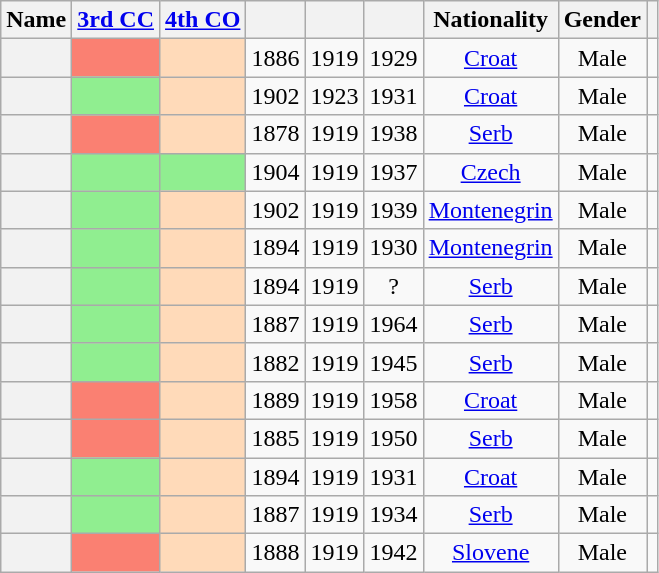<table class="wikitable sortable" style=text-align:center>
<tr>
<th scope="col">Name</th>
<th scope="col"><a href='#'>3rd CC</a></th>
<th scope="col"><a href='#'>4th CO</a></th>
<th scope="col"></th>
<th scope="col"></th>
<th scope="col"></th>
<th scope="col">Nationality</th>
<th scope="col">Gender</th>
<th scope="col" class="unsortable"></th>
</tr>
<tr>
<th align="center" scope="row" style="font-weight:normal;"></th>
<td bgcolor = Salmon></td>
<td bgcolor = PeachPuff></td>
<td>1886</td>
<td>1919</td>
<td>1929</td>
<td><a href='#'>Croat</a></td>
<td>Male</td>
<td></td>
</tr>
<tr>
<th align="center" scope="row" style="font-weight:normal;"></th>
<td bgcolor = LightGreen></td>
<td bgcolor = PeachPuff></td>
<td>1902</td>
<td>1923</td>
<td>1931</td>
<td><a href='#'>Croat</a></td>
<td>Male</td>
<td></td>
</tr>
<tr>
<th align="center" scope="row" style="font-weight:normal;"></th>
<td bgcolor = Salmon></td>
<td bgcolor = PeachPuff></td>
<td>1878</td>
<td>1919</td>
<td>1938</td>
<td><a href='#'>Serb</a></td>
<td>Male</td>
<td></td>
</tr>
<tr>
<th align="center" scope="row" style="font-weight:normal;"></th>
<td bgcolor = LightGreen></td>
<td bgcolor = LightGreen></td>
<td>1904</td>
<td>1919</td>
<td>1937</td>
<td><a href='#'>Czech</a></td>
<td>Male</td>
<td></td>
</tr>
<tr>
<th align="center" scope="row" style="font-weight:normal;"></th>
<td bgcolor = LightGreen></td>
<td bgcolor = PeachPuff></td>
<td>1902</td>
<td>1919</td>
<td>1939</td>
<td><a href='#'>Montenegrin</a></td>
<td>Male</td>
<td></td>
</tr>
<tr>
<th align="center" scope="row" style="font-weight:normal;"></th>
<td bgcolor = LightGreen></td>
<td bgcolor = PeachPuff></td>
<td>1894</td>
<td>1919</td>
<td>1930</td>
<td><a href='#'>Montenegrin</a></td>
<td>Male</td>
<td></td>
</tr>
<tr>
<th align="center" scope="row" style="font-weight:normal;"></th>
<td bgcolor = LightGreen></td>
<td bgcolor = PeachPuff></td>
<td>1894</td>
<td>1919</td>
<td>?</td>
<td><a href='#'>Serb</a></td>
<td>Male</td>
<td></td>
</tr>
<tr>
<th align="center" scope="row" style="font-weight:normal;"></th>
<td bgcolor = LightGreen></td>
<td bgcolor = PeachPuff></td>
<td>1887</td>
<td>1919</td>
<td>1964</td>
<td><a href='#'>Serb</a></td>
<td>Male</td>
<td></td>
</tr>
<tr>
<th align="center" scope="row" style="font-weight:normal;"></th>
<td bgcolor = LightGreen></td>
<td bgcolor = PeachPuff></td>
<td>1882</td>
<td>1919</td>
<td>1945</td>
<td><a href='#'>Serb</a></td>
<td>Male</td>
<td></td>
</tr>
<tr>
<th align="center" scope="row" style="font-weight:normal;"></th>
<td bgcolor = Salmon></td>
<td bgcolor = PeachPuff></td>
<td>1889</td>
<td>1919</td>
<td>1958</td>
<td><a href='#'>Croat</a></td>
<td>Male</td>
<td></td>
</tr>
<tr>
<th align="center" scope="row" style="font-weight:normal;"></th>
<td bgcolor = Salmon></td>
<td bgcolor = PeachPuff></td>
<td>1885</td>
<td>1919</td>
<td>1950</td>
<td><a href='#'>Serb</a></td>
<td>Male</td>
<td></td>
</tr>
<tr>
<th align="center" scope="row" style="font-weight:normal;"></th>
<td bgcolor = LightGreen></td>
<td bgcolor = PeachPuff></td>
<td>1894</td>
<td>1919</td>
<td>1931</td>
<td><a href='#'>Croat</a></td>
<td>Male</td>
<td></td>
</tr>
<tr>
<th align="center" scope="row" style="font-weight:normal;"></th>
<td bgcolor = LightGreen></td>
<td bgcolor = PeachPuff></td>
<td>1887</td>
<td>1919</td>
<td>1934</td>
<td><a href='#'>Serb</a></td>
<td>Male</td>
<td></td>
</tr>
<tr>
<th align="center" scope="row" style="font-weight:normal;"></th>
<td bgcolor = Salmon></td>
<td bgcolor = PeachPuff></td>
<td>1888</td>
<td>1919</td>
<td>1942</td>
<td><a href='#'>Slovene</a></td>
<td>Male</td>
<td></td>
</tr>
</table>
